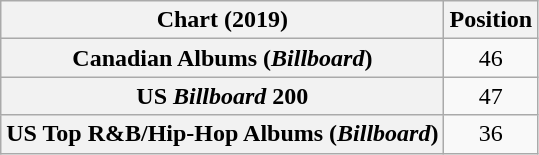<table class="wikitable sortable plainrowheaders" style="text-align:center">
<tr>
<th scope="col">Chart (2019)</th>
<th scope="col">Position</th>
</tr>
<tr>
<th scope="row">Canadian Albums (<em>Billboard</em>)</th>
<td>46</td>
</tr>
<tr>
<th scope="row">US <em>Billboard</em> 200</th>
<td>47</td>
</tr>
<tr>
<th scope="row">US Top R&B/Hip-Hop Albums (<em>Billboard</em>)</th>
<td>36</td>
</tr>
</table>
